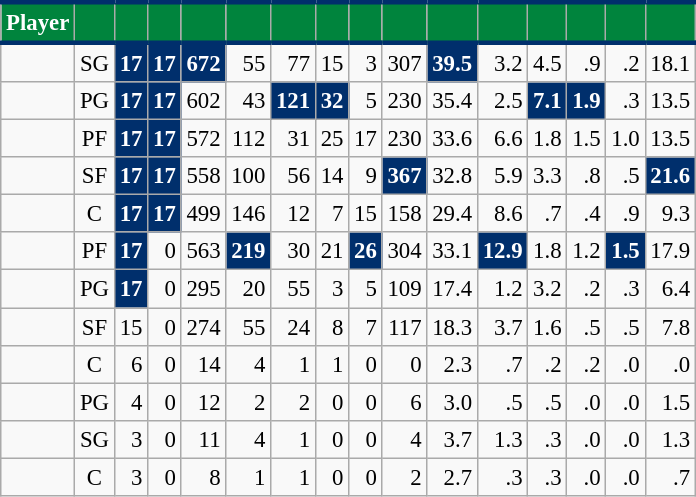<table class="wikitable sortable" style="font-size: 95%; text-align:right;">
<tr>
<th style="background:#00843D; color:#FFFFFF; border-top:#002F6C 3px solid; border-bottom:#002F6C 3px solid;">Player</th>
<th style="background:#00843D; color:#FFFFFF; border-top:#002F6C 3px solid; border-bottom:#002F6C 3px solid;"></th>
<th style="background:#00843D; color:#FFFFFF; border-top:#002F6C 3px solid; border-bottom:#002F6C 3px solid;"></th>
<th style="background:#00843D; color:#FFFFFF; border-top:#002F6C 3px solid; border-bottom:#002F6C 3px solid;"></th>
<th style="background:#00843D; color:#FFFFFF; border-top:#002F6C 3px solid; border-bottom:#002F6C 3px solid;"></th>
<th style="background:#00843D; color:#FFFFFF; border-top:#002F6C 3px solid; border-bottom:#002F6C 3px solid;"></th>
<th style="background:#00843D; color:#FFFFFF; border-top:#002F6C 3px solid; border-bottom:#002F6C 3px solid;"></th>
<th style="background:#00843D; color:#FFFFFF; border-top:#002F6C 3px solid; border-bottom:#002F6C 3px solid;"></th>
<th style="background:#00843D; color:#FFFFFF; border-top:#002F6C 3px solid; border-bottom:#002F6C 3px solid;"></th>
<th style="background:#00843D; color:#FFFFFF; border-top:#002F6C 3px solid; border-bottom:#002F6C 3px solid;"></th>
<th style="background:#00843D; color:#FFFFFF; border-top:#002F6C 3px solid; border-bottom:#002F6C 3px solid;"></th>
<th style="background:#00843D; color:#FFFFFF; border-top:#002F6C 3px solid; border-bottom:#002F6C 3px solid;"></th>
<th style="background:#00843D; color:#FFFFFF; border-top:#002F6C 3px solid; border-bottom:#002F6C 3px solid;"></th>
<th style="background:#00843D; color:#FFFFFF; border-top:#002F6C 3px solid; border-bottom:#002F6C 3px solid;"></th>
<th style="background:#00843D; color:#FFFFFF; border-top:#002F6C 3px solid; border-bottom:#002F6C 3px solid;"></th>
<th style="background:#00843D; color:#FFFFFF; border-top:#002F6C 3px solid; border-bottom:#002F6C 3px solid;"></th>
</tr>
<tr>
<td style="text-align:left;"></td>
<td style="text-align:center;">SG</td>
<td style="background:#002F6C; color:#FFFFFF;"><strong>17</strong></td>
<td style="background:#002F6C; color:#FFFFFF;"><strong>17</strong></td>
<td style="background:#002F6C; color:#FFFFFF;"><strong>672</strong></td>
<td>55</td>
<td>77</td>
<td>15</td>
<td>3</td>
<td>307</td>
<td style="background:#002F6C; color:#FFFFFF;"><strong>39.5</strong></td>
<td>3.2</td>
<td>4.5</td>
<td>.9</td>
<td>.2</td>
<td>18.1</td>
</tr>
<tr>
<td style="text-align:left;"></td>
<td style="text-align:center;">PG</td>
<td style="background:#002F6C; color:#FFFFFF;"><strong>17</strong></td>
<td style="background:#002F6C; color:#FFFFFF;"><strong>17</strong></td>
<td>602</td>
<td>43</td>
<td style="background:#002F6C; color:#FFFFFF;"><strong>121</strong></td>
<td style="background:#002F6C; color:#FFFFFF;"><strong>32</strong></td>
<td>5</td>
<td>230</td>
<td>35.4</td>
<td>2.5</td>
<td style="background:#002F6C; color:#FFFFFF;"><strong>7.1</strong></td>
<td style="background:#002F6C; color:#FFFFFF;"><strong>1.9</strong></td>
<td>.3</td>
<td>13.5</td>
</tr>
<tr>
<td style="text-align:left;"></td>
<td style="text-align:center;">PF</td>
<td style="background:#002F6C; color:#FFFFFF;"><strong>17</strong></td>
<td style="background:#002F6C; color:#FFFFFF;"><strong>17</strong></td>
<td>572</td>
<td>112</td>
<td>31</td>
<td>25</td>
<td>17</td>
<td>230</td>
<td>33.6</td>
<td>6.6</td>
<td>1.8</td>
<td>1.5</td>
<td>1.0</td>
<td>13.5</td>
</tr>
<tr>
<td style="text-align:left;"></td>
<td style="text-align:center;">SF</td>
<td style="background:#002F6C; color:#FFFFFF;"><strong>17</strong></td>
<td style="background:#002F6C; color:#FFFFFF;"><strong>17</strong></td>
<td>558</td>
<td>100</td>
<td>56</td>
<td>14</td>
<td>9</td>
<td style="background:#002F6C; color:#FFFFFF;"><strong>367</strong></td>
<td>32.8</td>
<td>5.9</td>
<td>3.3</td>
<td>.8</td>
<td>.5</td>
<td style="background:#002F6C; color:#FFFFFF;"><strong>21.6</strong></td>
</tr>
<tr>
<td style="text-align:left;"></td>
<td style="text-align:center;">C</td>
<td style="background:#002F6C; color:#FFFFFF;"><strong>17</strong></td>
<td style="background:#002F6C; color:#FFFFFF;"><strong>17</strong></td>
<td>499</td>
<td>146</td>
<td>12</td>
<td>7</td>
<td>15</td>
<td>158</td>
<td>29.4</td>
<td>8.6</td>
<td>.7</td>
<td>.4</td>
<td>.9</td>
<td>9.3</td>
</tr>
<tr>
<td style="text-align:left;"></td>
<td style="text-align:center;">PF</td>
<td style="background:#002F6C; color:#FFFFFF;"><strong>17</strong></td>
<td>0</td>
<td>563</td>
<td style="background:#002F6C; color:#FFFFFF;"><strong>219</strong></td>
<td>30</td>
<td>21</td>
<td style="background:#002F6C; color:#FFFFFF;"><strong>26</strong></td>
<td>304</td>
<td>33.1</td>
<td style="background:#002F6C; color:#FFFFFF;"><strong>12.9</strong></td>
<td>1.8</td>
<td>1.2</td>
<td style="background:#002F6C; color:#FFFFFF;"><strong>1.5</strong></td>
<td>17.9</td>
</tr>
<tr>
<td style="text-align:left;"></td>
<td style="text-align:center;">PG</td>
<td style="background:#002F6C; color:#FFFFFF;"><strong>17</strong></td>
<td>0</td>
<td>295</td>
<td>20</td>
<td>55</td>
<td>3</td>
<td>5</td>
<td>109</td>
<td>17.4</td>
<td>1.2</td>
<td>3.2</td>
<td>.2</td>
<td>.3</td>
<td>6.4</td>
</tr>
<tr>
<td style="text-align:left;"></td>
<td style="text-align:center;">SF</td>
<td>15</td>
<td>0</td>
<td>274</td>
<td>55</td>
<td>24</td>
<td>8</td>
<td>7</td>
<td>117</td>
<td>18.3</td>
<td>3.7</td>
<td>1.6</td>
<td>.5</td>
<td>.5</td>
<td>7.8</td>
</tr>
<tr>
<td style="text-align:left;"></td>
<td style="text-align:center;">C</td>
<td>6</td>
<td>0</td>
<td>14</td>
<td>4</td>
<td>1</td>
<td>1</td>
<td>0</td>
<td>0</td>
<td>2.3</td>
<td>.7</td>
<td>.2</td>
<td>.2</td>
<td>.0</td>
<td>.0</td>
</tr>
<tr>
<td style="text-align:left;"></td>
<td style="text-align:center;">PG</td>
<td>4</td>
<td>0</td>
<td>12</td>
<td>2</td>
<td>2</td>
<td>0</td>
<td>0</td>
<td>6</td>
<td>3.0</td>
<td>.5</td>
<td>.5</td>
<td>.0</td>
<td>.0</td>
<td>1.5</td>
</tr>
<tr>
<td style="text-align:left;"></td>
<td style="text-align:center;">SG</td>
<td>3</td>
<td>0</td>
<td>11</td>
<td>4</td>
<td>1</td>
<td>0</td>
<td>0</td>
<td>4</td>
<td>3.7</td>
<td>1.3</td>
<td>.3</td>
<td>.0</td>
<td>.0</td>
<td>1.3</td>
</tr>
<tr>
<td style="text-align:left;"></td>
<td style="text-align:center;">C</td>
<td>3</td>
<td>0</td>
<td>8</td>
<td>1</td>
<td>1</td>
<td>0</td>
<td>0</td>
<td>2</td>
<td>2.7</td>
<td>.3</td>
<td>.3</td>
<td>.0</td>
<td>.0</td>
<td>.7</td>
</tr>
</table>
